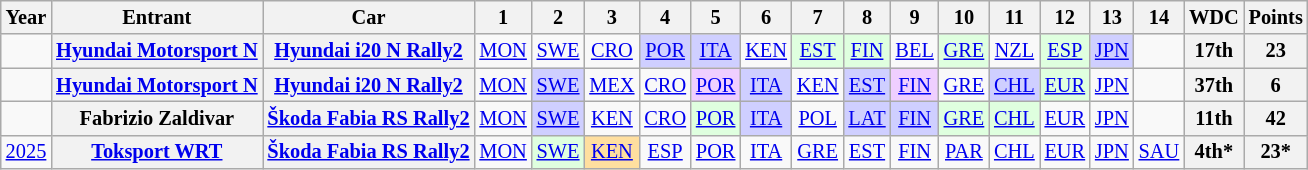<table class="wikitable" style="text-align:center; font-size:85%;">
<tr>
<th>Year</th>
<th>Entrant</th>
<th>Car</th>
<th>1</th>
<th>2</th>
<th>3</th>
<th>4</th>
<th>5</th>
<th>6</th>
<th>7</th>
<th>8</th>
<th>9</th>
<th>10</th>
<th>11</th>
<th>12</th>
<th>13</th>
<th>14</th>
<th>WDC</th>
<th>Points</th>
</tr>
<tr>
<td></td>
<th nowrap><a href='#'>Hyundai Motorsport N</a></th>
<th nowrap><a href='#'>Hyundai i20 N Rally2</a></th>
<td><a href='#'>MON</a></td>
<td><a href='#'>SWE</a></td>
<td><a href='#'>CRO</a></td>
<td style="background:#CFCFFF;"><a href='#'>POR</a><br></td>
<td style="background:#CFCFFF;"><a href='#'>ITA</a><br></td>
<td><a href='#'>KEN</a></td>
<td style="background:#DFFFDF;"><a href='#'>EST</a><br></td>
<td style="background:#DFFFDF;"><a href='#'>FIN</a><br></td>
<td><a href='#'>BEL</a></td>
<td style="background:#DFFFDF;"><a href='#'>GRE</a><br></td>
<td><a href='#'>NZL</a></td>
<td style="background:#DFFFDF;"><a href='#'>ESP</a><br></td>
<td style="background:#CFCFFF;"><a href='#'>JPN</a><br></td>
<td></td>
<th>17th</th>
<th>23</th>
</tr>
<tr>
<td></td>
<th nowrap><a href='#'>Hyundai Motorsport N</a></th>
<th nowrap><a href='#'>Hyundai i20 N Rally2</a></th>
<td><a href='#'>MON</a></td>
<td style="background:#CFCFFF;"><a href='#'>SWE</a><br></td>
<td><a href='#'>MEX</a></td>
<td><a href='#'>CRO</a></td>
<td style="background:#EFCFFF;"><a href='#'>POR</a><br></td>
<td style="background:#CFCFFF;"><a href='#'>ITA</a><br></td>
<td><a href='#'>KEN</a></td>
<td style="background:#CFCFFF;"><a href='#'>EST</a><br></td>
<td style="background:#EFCFFF;"><a href='#'>FIN</a><br></td>
<td><a href='#'>GRE</a></td>
<td style="background:#CFCFFF;"><a href='#'>CHL</a><br></td>
<td style="background:#DFFFDF;"><a href='#'>EUR</a><br></td>
<td><a href='#'>JPN</a></td>
<td></td>
<th>37th</th>
<th>6</th>
</tr>
<tr>
<td></td>
<th nowrap>Fabrizio Zaldivar</th>
<th nowrap><a href='#'>Škoda Fabia RS Rally2</a></th>
<td><a href='#'>MON</a></td>
<td style="background:#CFCFFF;"><a href='#'>SWE</a><br></td>
<td><a href='#'>KEN</a></td>
<td><a href='#'>CRO</a></td>
<td style="background:#DFFFDF;"><a href='#'>POR</a><br></td>
<td style="background:#CFCFFF;"><a href='#'>ITA</a><br></td>
<td><a href='#'>POL</a></td>
<td style="background:#CFCFFF;"><a href='#'>LAT</a><br></td>
<td style="background:#CFCFFF;"><a href='#'>FIN</a><br></td>
<td style="background:#DFFFDF;"><a href='#'>GRE</a><br></td>
<td style="background:#DFFFDF;"><a href='#'>CHL</a><br></td>
<td><a href='#'>EUR</a></td>
<td><a href='#'>JPN</a></td>
<td></td>
<th>11th</th>
<th>42</th>
</tr>
<tr>
<td><a href='#'>2025</a></td>
<th nowrap><a href='#'>Toksport WRT</a></th>
<th nowrap><a href='#'>Škoda Fabia RS Rally2</a></th>
<td><a href='#'>MON</a></td>
<td style="background:#DFFFDF;"><a href='#'>SWE</a><br></td>
<td style="background:#FFDF9F;"><a href='#'>KEN</a><br></td>
<td><a href='#'>ESP</a></td>
<td><a href='#'>POR</a></td>
<td><a href='#'>ITA</a></td>
<td><a href='#'>GRE</a></td>
<td><a href='#'>EST</a></td>
<td><a href='#'>FIN</a></td>
<td><a href='#'>PAR</a></td>
<td><a href='#'>CHL</a></td>
<td><a href='#'>EUR</a></td>
<td><a href='#'>JPN</a></td>
<td><a href='#'>SAU</a></td>
<th>4th*</th>
<th>23*</th>
</tr>
</table>
